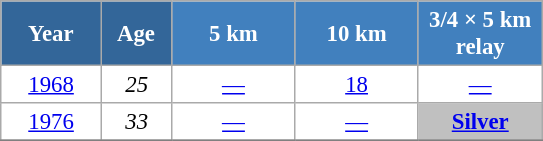<table class="wikitable" style="font-size:95%; text-align:center; border:grey solid 1px; border-collapse:collapse; background:#ffffff;">
<tr>
<th style="background-color:#369; color:white; width:60px;"> Year </th>
<th style="background-color:#369; color:white; width:40px;"> Age </th>
<th style="background-color:#4180be; color:white; width:75px;"> 5 km </th>
<th style="background-color:#4180be; color:white; width:75px;"> 10 km </th>
<th style="background-color:#4180be; color:white; width:75px;"> 3/4 × 5 km <br> relay </th>
</tr>
<tr>
<td><a href='#'>1968</a></td>
<td><em>25</em></td>
<td><a href='#'>—</a></td>
<td><a href='#'>18</a></td>
<td><a href='#'>—</a></td>
</tr>
<tr>
<td><a href='#'>1976</a></td>
<td><em>33</em></td>
<td><a href='#'>—</a></td>
<td><a href='#'>—</a></td>
<td style="background:silver;"><a href='#'><strong>Silver</strong></a></td>
</tr>
<tr>
</tr>
</table>
